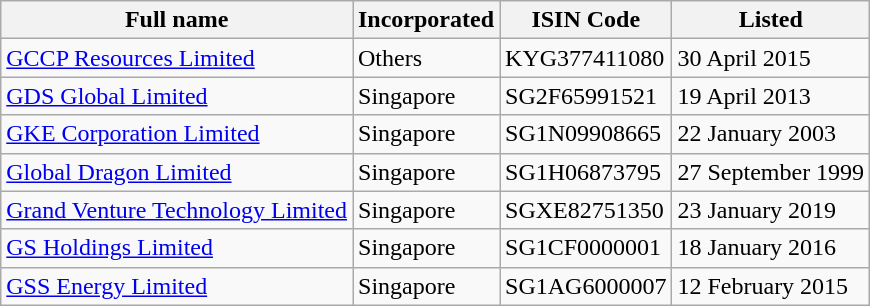<table class="wikitable">
<tr>
<th>Full name</th>
<th>Incorporated</th>
<th>ISIN Code</th>
<th>Listed</th>
</tr>
<tr>
<td><a href='#'>GCCP Resources Limited</a></td>
<td>Others</td>
<td>KYG377411080</td>
<td>30 April 2015</td>
</tr>
<tr>
<td><a href='#'>GDS Global Limited</a></td>
<td>Singapore</td>
<td>SG2F65991521</td>
<td>19 April 2013</td>
</tr>
<tr>
<td><a href='#'>GKE Corporation Limited</a></td>
<td>Singapore</td>
<td>SG1N09908665</td>
<td>22 January 2003</td>
</tr>
<tr>
<td><a href='#'>Global Dragon Limited</a></td>
<td>Singapore</td>
<td>SG1H06873795</td>
<td>27 September 1999</td>
</tr>
<tr>
<td><a href='#'>Grand Venture Technology Limited</a></td>
<td>Singapore</td>
<td>SGXE82751350</td>
<td>23 January 2019</td>
</tr>
<tr>
<td><a href='#'>GS Holdings Limited</a></td>
<td>Singapore</td>
<td>SG1CF0000001</td>
<td>18 January 2016</td>
</tr>
<tr>
<td><a href='#'>GSS Energy Limited</a></td>
<td>Singapore</td>
<td>SG1AG6000007</td>
<td>12 February 2015</td>
</tr>
</table>
